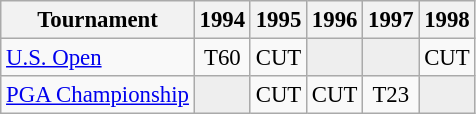<table class="wikitable" style="font-size:95%;text-align:center;">
<tr>
<th>Tournament</th>
<th>1994</th>
<th>1995</th>
<th>1996</th>
<th>1997</th>
<th>1998</th>
</tr>
<tr>
<td align=left><a href='#'>U.S. Open</a></td>
<td>T60</td>
<td>CUT</td>
<td style="background:#eeeeee;"></td>
<td style="background:#eeeeee;"></td>
<td>CUT</td>
</tr>
<tr>
<td align=left><a href='#'>PGA Championship</a></td>
<td style="background:#eeeeee;"></td>
<td>CUT</td>
<td>CUT</td>
<td>T23</td>
<td style="background:#eeeeee;"></td>
</tr>
</table>
